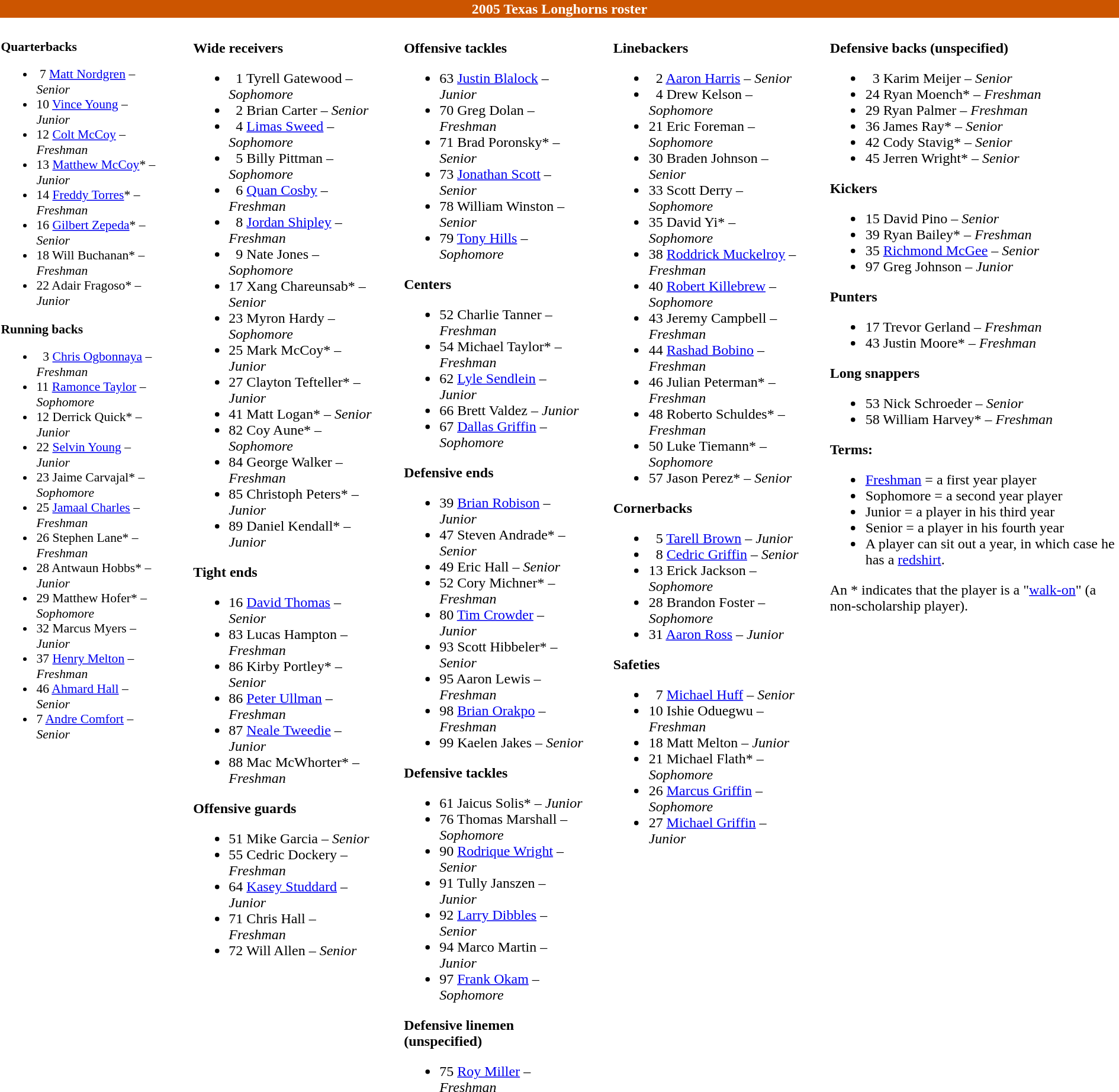<table class="toccolours" style="text-align: left;">
<tr>
<th colspan="9" style="text-align:center; background:#c50; color:#fff;">2005 Texas Longhorns roster</th>
</tr>
<tr>
<td colspan="9" style="text-align:center;"><small></small></td>
</tr>
<tr>
<td style="font-size:90%; vertical-align:top;"><br><strong>Quarterbacks</strong><ul><li> 7 <a href='#'>Matt Nordgren</a> –	<em>Senior</em></li><li>10	<a href='#'>Vince Young</a> 	– <em>Junior</em></li><li>12	<a href='#'>Colt McCoy</a> 	– <em>Freshman</em></li><li>13	<a href='#'>Matthew McCoy</a>* 	– <em>Junior</em></li><li>14	<a href='#'>Freddy Torres</a>* 	– <em>Freshman</em></li><li>16	<a href='#'>Gilbert Zepeda</a>* 	– <em>Senior</em></li><li>18	Will Buchanan* – 	<em>Freshman</em></li><li>22	Adair Fragoso* – 	<em>Junior</em></li></ul><strong>Running backs</strong><ul><li> 	3	<a href='#'>Chris Ogbonnaya</a> 	 – <em>	Freshman	</em></li><li>11	<a href='#'>Ramonce Taylor</a> 	 – <em>	Sophomore	</em></li><li>12	Derrick Quick* 	 – <em>	Junior	</em></li><li>22	<a href='#'>Selvin Young</a> 	 – <em>	Junior	</em></li><li>23	Jaime Carvajal* 	 – <em>	Sophomore	</em></li><li>25	<a href='#'>Jamaal Charles</a> 	 – <em>	Freshman	</em></li><li>26	Stephen Lane* 	 – <em>	Freshman	</em></li><li>28	Antwaun Hobbs* 	 – <em>	Junior	</em></li><li>29	Matthew Hofer* 	 – <em>	Sophomore	</em></li><li>32	Marcus Myers 	 – <em>	Junior	</em></li><li>37	<a href='#'>Henry Melton</a> 	 – <em>	Freshman	</em></li><li>46	<a href='#'>Ahmard Hall</a> 	 – <em>	Senior	</em></li><li>7	<a href='#'>Andre Comfort</a> 	 – <em>	Senior	</em></li></ul></td>
<td width="25"> </td>
<td valign="top"><br><strong>Wide receivers</strong><ul><li> 	1	Tyrell Gatewood 	 – <em>	Sophomore	</em></li><li> 	2	Brian Carter	 – <em>	Senior	</em></li><li> 	4	<a href='#'>Limas Sweed</a>	 – <em>	Sophomore	</em></li><li> 	5	Billy Pittman 	 – <em>	Sophomore	</em></li><li> 	6	<a href='#'>Quan Cosby</a> 	 – <em>	Freshman	</em></li><li> 	8	<a href='#'>Jordan Shipley</a> 	 – <em>	Freshman	</em></li><li> 	9	Nate Jones 	 – <em>	Sophomore	</em></li><li>17	Xang Chareunsab* 	 – <em>	Senior	</em></li><li>23	Myron Hardy 	 – <em>	Sophomore	</em></li><li>25	Mark McCoy* 	 – <em>	Junior	</em></li><li>27	Clayton Tefteller* 	 – <em>	Junior	</em></li><li>41	Matt Logan* 	 – <em>	Senior	</em></li><li>82	Coy Aune* 	 – <em>	Sophomore	</em></li><li>84	George Walker 	 – <em>	Freshman	</em></li><li>85	Christoph Peters* 	 – <em>	Junior	</em></li><li>89	Daniel Kendall* 	 – <em>	Junior	</em></li></ul><strong>Tight ends</strong><ul><li>16	<a href='#'>David Thomas</a> 	 – <em>	Senior	</em></li><li>83	Lucas Hampton	– <em>	Freshman	</em></li><li>86	Kirby Portley* 	 – <em>	Senior	</em></li><li>86	<a href='#'>Peter Ullman</a> 	 – <em>	Freshman	</em></li><li>87	<a href='#'>Neale Tweedie</a> 	 – <em>	Junior	</em></li><li>88	Mac McWhorter* 	 – <em>	Freshman	</em></li></ul><strong>Offensive guards</strong><ul><li>51	Mike Garcia 	 – <em>	Senior	</em></li><li>55	Cedric Dockery 	 – <em>	Freshman	</em></li><li>64	<a href='#'>Kasey Studdard</a> 	 – <em>	Junior	</em></li><li>71	Chris Hall 	 – <em>	Freshman	</em></li><li>72	Will Allen 	 – <em>	Senior	</em></li></ul></td>
<td width="25"> </td>
<td valign="top"><br><strong>Offensive tackles</strong><ul><li>63	<a href='#'>Justin Blalock</a> 	 – <em>	Junior	</em></li><li>70	Greg Dolan 	 – <em>	Freshman	</em></li><li>71	Brad Poronsky* 	 – <em>	Senior	</em></li><li>73	<a href='#'>Jonathan Scott</a> 	 – <em>	Senior	</em></li><li>78	William Winston	 – <em>	Senior	</em></li><li>79	<a href='#'>Tony Hills</a> 	 – <em>	Sophomore	</em></li></ul><strong>Centers</strong><ul><li>52	Charlie Tanner 	 – <em>	Freshman	</em></li><li>54	Michael Taylor* 	 – <em>	Freshman	</em></li><li>62	<a href='#'>Lyle Sendlein</a> 	 – <em>	Junior	</em></li><li>66	Brett Valdez 	 – <em>	Junior	</em></li><li>67	<a href='#'>Dallas Griffin</a> 	 – <em>	Sophomore	</em></li></ul><strong>Defensive ends</strong><ul><li>39	<a href='#'>Brian Robison</a>	 – <em>	Junior	</em></li><li>47	Steven Andrade* 	 – <em>	Senior	</em></li><li>49	Eric Hall 	 – <em>	Senior	</em></li><li>52	Cory Michner* 	 – <em>	Freshman	</em></li><li>80	<a href='#'>Tim Crowder</a> 	 – <em>	Junior	</em></li><li>93	Scott Hibbeler* 	 – <em>	Senior	</em></li><li>95	Aaron Lewis 	 – <em>	Freshman	</em></li><li>98	<a href='#'>Brian Orakpo</a> 	 – <em>	Freshman	</em></li><li>99	Kaelen Jakes 	 – <em>	Senior	</em></li></ul><strong>Defensive tackles</strong><ul><li>61	Jaicus Solis* 	 – <em>	Junior	</em></li><li>76	Thomas Marshall 	 – <em>	Sophomore	</em></li><li>90	<a href='#'>Rodrique Wright</a> 	 – <em>	Senior	</em></li><li>91	Tully Janszen 	 – <em>	Junior	</em></li><li>92	<a href='#'>Larry Dibbles</a> 	 – <em>	Senior	</em></li><li>94	Marco Martin 	 – <em>	Junior	</em></li><li>97	<a href='#'>Frank Okam</a> 	 – <em>	Sophomore	</em></li></ul><strong>Defensive linemen (unspecified)</strong><ul><li>75	<a href='#'>Roy Miller</a> 	 – <em>	Freshman	</em></li></ul></td>
<td width="25"> </td>
<td valign="top"><br><strong>Linebackers</strong><ul><li> 	2	<a href='#'>Aaron Harris</a> 	 – <em>	Senior	</em></li><li> 	4	Drew Kelson 	 – <em>	Sophomore	</em></li><li>21	Eric Foreman 	 – <em>	Sophomore	</em></li><li>30	Braden Johnson 	 – <em>	Senior	</em></li><li>33	Scott Derry 	 – <em>	Sophomore	</em></li><li>35	David Yi* 	 – <em>	Sophomore	</em></li><li>38	<a href='#'>Roddrick Muckelroy</a> 	 – <em>	Freshman	</em></li><li>40	<a href='#'>Robert Killebrew</a> 	 – <em>	Sophomore	</em></li><li>43	Jeremy Campbell 	 – <em>	Freshman	</em></li><li>44	<a href='#'>Rashad Bobino</a> 	 – <em>	Freshman	</em></li><li>46	Julian Peterman* 	 – <em>	Freshman	</em></li><li>48	Roberto Schuldes* 	 – <em>	Freshman	</em></li><li>50	Luke Tiemann* 	 – <em>	Sophomore	</em></li><li>57	Jason Perez* 	 – <em>	Senior	</em></li></ul><strong>Cornerbacks</strong><ul><li> 	5	<a href='#'>Tarell Brown</a>	 – <em>	Junior	</em></li><li> 	8	<a href='#'>Cedric Griffin</a> 	 – <em>	Senior	</em></li><li>13	Erick Jackson 	 – <em>	Sophomore	</em></li><li>28	Brandon Foster 	 – <em>	Sophomore	</em></li><li>31	<a href='#'>Aaron Ross</a> 	 – <em>	Junior	</em></li></ul><strong>Safeties</strong><ul><li> 	7	<a href='#'>Michael Huff</a> 	 – <em>	Senior	</em></li><li>10	Ishie Oduegwu 	 – <em>	Freshman	</em></li><li>18	Matt Melton 	 – <em>	Junior	</em></li><li>21	Michael Flath* 	 – <em>	Sophomore	</em></li><li>26	<a href='#'>Marcus Griffin</a> 	 – <em>	Sophomore	</em></li><li>27	<a href='#'>Michael Griffin</a>	 – <em>	Junior	</em></li></ul></td>
<td width="25"> </td>
<td valign="top"><br><strong>Defensive backs (unspecified)</strong><ul><li> 	3	Karim Meijer 	 – <em>	Senior	</em></li><li>24	Ryan Moench* 	 – <em>	Freshman	</em></li><li>29	Ryan Palmer 	 – <em>	Freshman	</em></li><li>36	James Ray* 	 – <em>	Senior	</em></li><li>42	Cody Stavig* 	 – <em>	Senior	</em></li><li>45	Jerren Wright* 	 – <em>	Senior	</em></li></ul><strong>Kickers</strong><ul><li>15      David Pino      –  <em>   Senior          </em></li><li>39	Ryan Bailey* 	 – <em>	Freshman	</em></li><li>35	<a href='#'>Richmond McGee</a> 	 – <em>	Senior	</em></li><li>97	Greg Johnson 	 – <em>	Junior	</em></li></ul><strong>Punters</strong><ul><li>17	Trevor Gerland 	 – <em>	Freshman	</em></li><li>43	Justin Moore* 	 – <em>	Freshman	</em></li></ul><strong>Long snappers</strong><ul><li>53	Nick Schroeder 	 – <em>	Senior	</em></li><li>58	William Harvey* 	 – <em>	Freshman	</em></li></ul><strong>Terms:</strong><ul><li><a href='#'>Freshman</a> = a first year player</li><li>Sophomore = a second year player</li><li>Junior = a player in his third year</li><li>Senior = a player in his fourth year</li><li>A player can sit out a year, in which case he has a <a href='#'>redshirt</a>.</li></ul>An * indicates that the player is a "<a href='#'>walk-on</a>" (a non-scholarship player).</td>
</tr>
</table>
